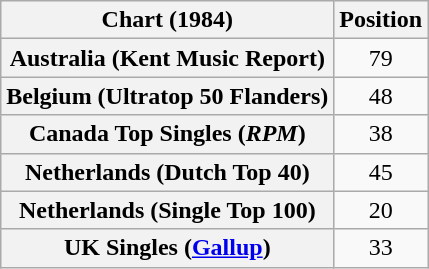<table class="wikitable sortable plainrowheaders" style="text-align:center">
<tr>
<th scope="col">Chart (1984)</th>
<th scope="col">Position</th>
</tr>
<tr>
<th scope="row">Australia (Kent Music Report)</th>
<td>79</td>
</tr>
<tr>
<th scope="row">Belgium (Ultratop 50 Flanders)</th>
<td>48</td>
</tr>
<tr>
<th scope="row">Canada Top Singles (<em>RPM</em>)</th>
<td>38</td>
</tr>
<tr>
<th scope="row">Netherlands (Dutch Top 40)</th>
<td>45</td>
</tr>
<tr>
<th scope="row">Netherlands (Single Top 100)</th>
<td>20</td>
</tr>
<tr>
<th scope="row">UK Singles (<a href='#'>Gallup</a>)</th>
<td>33</td>
</tr>
</table>
